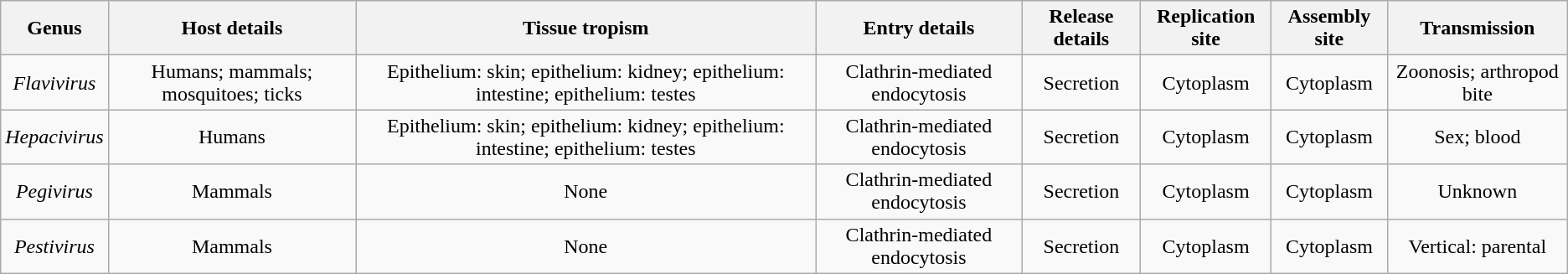<table class="wikitable sortable collapsible collapsed" style="text-align:center">
<tr>
<th>Genus</th>
<th>Host details</th>
<th>Tissue tropism</th>
<th>Entry details</th>
<th>Release details</th>
<th>Replication site</th>
<th>Assembly site</th>
<th>Transmission</th>
</tr>
<tr>
<td><em>Flavivirus</em></td>
<td>Humans; mammals; mosquitoes; ticks</td>
<td>Epithelium: skin; epithelium: kidney; epithelium: intestine; epithelium: testes</td>
<td>Clathrin-mediated endocytosis</td>
<td>Secretion</td>
<td>Cytoplasm</td>
<td>Cytoplasm</td>
<td>Zoonosis; arthropod bite</td>
</tr>
<tr>
<td><em>Hepacivirus</em></td>
<td>Humans</td>
<td>Epithelium: skin; epithelium: kidney; epithelium: intestine; epithelium: testes</td>
<td>Clathrin-mediated endocytosis</td>
<td>Secretion</td>
<td>Cytoplasm</td>
<td>Cytoplasm</td>
<td>Sex; blood</td>
</tr>
<tr>
<td><em>Pegivirus</em></td>
<td>Mammals</td>
<td>None</td>
<td>Clathrin-mediated endocytosis</td>
<td>Secretion</td>
<td>Cytoplasm</td>
<td>Cytoplasm</td>
<td>Unknown</td>
</tr>
<tr>
<td><em>Pestivirus</em></td>
<td>Mammals</td>
<td>None</td>
<td>Clathrin-mediated endocytosis</td>
<td>Secretion</td>
<td>Cytoplasm</td>
<td>Cytoplasm</td>
<td>Vertical: parental</td>
</tr>
</table>
